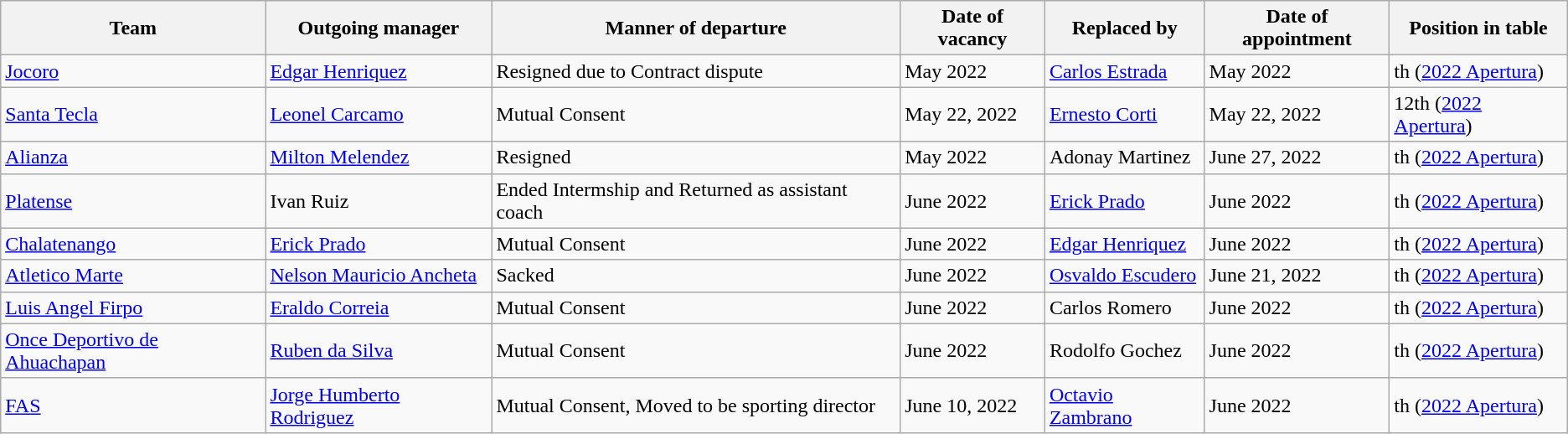<table class="wikitable">
<tr>
<th>Team</th>
<th>Outgoing manager</th>
<th>Manner of departure</th>
<th>Date of vacancy</th>
<th>Replaced by</th>
<th>Date of appointment</th>
<th>Position in table</th>
</tr>
<tr>
<td><a href='#'>Jocoro</a></td>
<td> <a href='#'>Edgar Henriquez</a></td>
<td>Resigned due to Contract dispute</td>
<td>May 2022</td>
<td> <a href='#'>Carlos Estrada</a></td>
<td>May 2022</td>
<td>th (<a href='#'>2022 Apertura</a>)</td>
</tr>
<tr>
<td><a href='#'>Santa Tecla</a></td>
<td> <a href='#'>Leonel Carcamo</a></td>
<td>Mutual Consent</td>
<td>May 22, 2022</td>
<td> <a href='#'>Ernesto Corti</a></td>
<td>May 22, 2022</td>
<td>12th (<a href='#'>2022 Apertura</a>)</td>
</tr>
<tr>
<td><a href='#'>Alianza</a></td>
<td> <a href='#'>Milton Melendez</a></td>
<td>Resigned</td>
<td>May 2022</td>
<td> Adonay Martinez</td>
<td>June 27, 2022</td>
<td>th (<a href='#'>2022 Apertura</a>)</td>
</tr>
<tr>
<td><a href='#'>Platense</a></td>
<td> Ivan Ruiz</td>
<td>Ended Intermship and Returned as assistant coach</td>
<td>June 2022</td>
<td> <a href='#'>Erick Prado</a></td>
<td>June 2022</td>
<td>th (<a href='#'>2022 Apertura</a>)</td>
</tr>
<tr>
<td><a href='#'>Chalatenango</a></td>
<td> <a href='#'>Erick Prado</a></td>
<td>Mutual Consent</td>
<td>June 2022</td>
<td> <a href='#'>Edgar Henriquez</a></td>
<td>June 2022</td>
<td>th (<a href='#'>2022 Apertura</a>)</td>
</tr>
<tr>
<td><a href='#'>Atletico Marte</a></td>
<td> <a href='#'>Nelson Mauricio Ancheta</a></td>
<td>Sacked</td>
<td>June 2022</td>
<td> <a href='#'>Osvaldo Escudero</a></td>
<td>June 21, 2022</td>
<td>th (<a href='#'>2022 Apertura</a>)</td>
</tr>
<tr>
<td><a href='#'>Luis Angel Firpo</a></td>
<td> <a href='#'>Eraldo Correia</a></td>
<td>Mutual Consent</td>
<td>June 2022</td>
<td> Carlos Romero</td>
<td>June 2022</td>
<td>th (<a href='#'>2022 Apertura</a>)</td>
</tr>
<tr>
<td><a href='#'>Once Deportivo de Ahuachapan</a></td>
<td> <a href='#'>Ruben da Silva</a></td>
<td>Mutual Consent</td>
<td>June 2022</td>
<td> Rodolfo Gochez</td>
<td>June 2022</td>
<td>th (<a href='#'>2022 Apertura</a>)</td>
</tr>
<tr>
<td><a href='#'>FAS</a></td>
<td> <a href='#'>Jorge Humberto Rodriguez</a></td>
<td>Mutual Consent, Moved to be sporting director</td>
<td>June 10, 2022</td>
<td> <a href='#'>Octavio Zambrano</a></td>
<td>June 2022</td>
<td>th (<a href='#'>2022 Apertura</a>)</td>
</tr>
</table>
